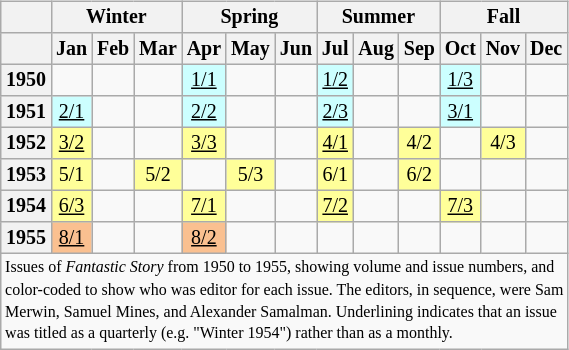<table class="wikitable" style="font-size: 10pt; line-height: 11pt; margin-left: 2em; text-align: center; float: right">
<tr>
<th></th>
<th colspan="3">Winter</th>
<th colspan="3">Spring</th>
<th colspan="3">Summer</th>
<th colspan="3">Fall</th>
</tr>
<tr>
<th></th>
<th>Jan</th>
<th>Feb</th>
<th>Mar</th>
<th>Apr</th>
<th>May</th>
<th>Jun</th>
<th>Jul</th>
<th>Aug</th>
<th>Sep</th>
<th>Oct</th>
<th>Nov</th>
<th>Dec</th>
</tr>
<tr>
<th>1950</th>
<td></td>
<td></td>
<td></td>
<td bgcolor=#ccffff><u>1/1</u></td>
<td></td>
<td></td>
<td bgcolor=#ccffff><u>1/2</u></td>
<td></td>
<td></td>
<td bgcolor=#ccffff><u>1/3</u></td>
<td></td>
<td></td>
</tr>
<tr>
<th>1951</th>
<td bgcolor=#ccffff><u>2/1</u></td>
<td></td>
<td></td>
<td bgcolor=#ccffff><u>2/2</u></td>
<td></td>
<td></td>
<td bgcolor=#ccffff><u>2/3</u></td>
<td></td>
<td></td>
<td bgcolor=#ccffff><u>3/1</u></td>
<td></td>
<td></td>
</tr>
<tr>
<th>1952</th>
<td bgcolor=#ffff99><u>3/2</u></td>
<td></td>
<td></td>
<td bgcolor=#ffff99><u>3/3</u></td>
<td></td>
<td></td>
<td bgcolor=#ffff99><u>4/1</u></td>
<td></td>
<td bgcolor=#ffff99>4/2</td>
<td></td>
<td bgcolor=#ffff99>4/3</td>
<td></td>
</tr>
<tr>
<th>1953</th>
<td bgcolor=#ffff99>5/1</td>
<td></td>
<td bgcolor=#ffff99>5/2</td>
<td></td>
<td bgcolor=#ffff99>5/3</td>
<td></td>
<td bgcolor=#ffff99>6/1</td>
<td></td>
<td bgcolor=#ffff99>6/2</td>
<td></td>
<td></td>
<td></td>
</tr>
<tr>
<th>1954</th>
<td bgcolor=#ffff99><u>6/3</u></td>
<td></td>
<td></td>
<td bgcolor=#ffff99><u>7/1</u></td>
<td></td>
<td></td>
<td bgcolor=#ffff99><u>7/2</u></td>
<td></td>
<td></td>
<td bgcolor=#ffff99><u>7/3</u></td>
<td></td>
<td></td>
</tr>
<tr>
<th>1955</th>
<td bgcolor=#fac090><u>8/1</u></td>
<td></td>
<td></td>
<td bgcolor=#fac090><u>8/2</u></td>
<td></td>
<td></td>
<td></td>
<td></td>
<td></td>
<td></td>
<td></td>
<td></td>
</tr>
<tr>
<td colspan="13" style="font-size: 8pt; text-align:left">Issues of <em>Fantastic Story</em> from 1950 to 1955, showing volume and issue numbers, and<br>color-coded to show who was editor for each issue. The editors, in sequence, were Sam<br>Merwin, Samuel Mines, and Alexander Samalman.  Underlining indicates that an issue<br>was titled as a quarterly (e.g. "Winter 1954") rather than as a monthly.</td>
</tr>
</table>
